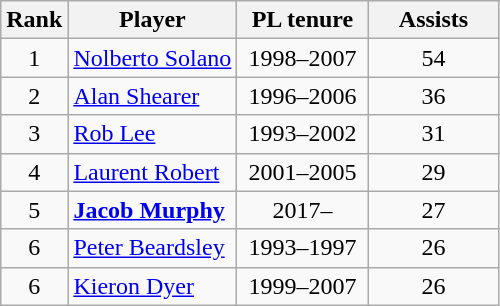<table class="wikitable sortable" style="text-align:center">
<tr>
<th>Rank</th>
<th>Player</th>
<th style="width: 5em;">PL tenure</th>
<th style="width: 5em;">Assists</th>
</tr>
<tr>
<td>1</td>
<td style="text-align:left"><a href='#'>Nolberto Solano</a></td>
<td>1998–2007</td>
<td>54</td>
</tr>
<tr>
<td>2</td>
<td style="text-align:left"><a href='#'>Alan Shearer</a></td>
<td>1996–2006</td>
<td>36</td>
</tr>
<tr>
<td>3</td>
<td style="text-align:left"><a href='#'>Rob Lee</a></td>
<td>1993–2002</td>
<td>31</td>
</tr>
<tr>
<td>4</td>
<td style="text-align:left"><a href='#'>Laurent Robert</a></td>
<td>2001–2005</td>
<td>29</td>
</tr>
<tr>
<td>5</td>
<td style="text-align:left"><strong><a href='#'>Jacob Murphy</a></strong></td>
<td>2017–</td>
<td>27</td>
</tr>
<tr>
<td>6</td>
<td style="text-align:left"><a href='#'>Peter Beardsley</a></td>
<td>1993–1997</td>
<td>26</td>
</tr>
<tr>
<td>6</td>
<td style="text-align:left"><a href='#'>Kieron Dyer</a></td>
<td>1999–2007</td>
<td>26</td>
</tr>
</table>
